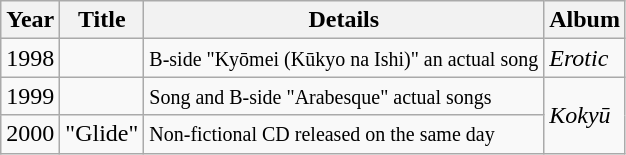<table class="wikitable">
<tr>
<th>Year</th>
<th>Title</th>
<th>Details</th>
<th>Album</th>
</tr>
<tr>
<td>1998</td>
<td></td>
<td><small>B-side "Kyōmei (Kūkyo na Ishi)" an actual song</small></td>
<td><em>Erotic</em></td>
</tr>
<tr>
<td>1999</td>
<td></td>
<td><small>Song and B-side "Arabesque" actual songs</small></td>
<td rowspan="2"><em>Kokyū</em></td>
</tr>
<tr>
<td>2000</td>
<td>"Glide"</td>
<td><small>Non-fictional CD released on the same day</small></td>
</tr>
</table>
